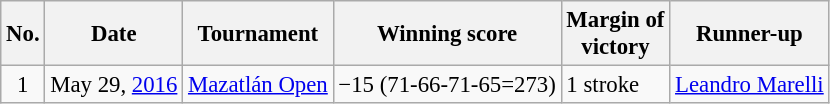<table class="wikitable" style="font-size:95%;">
<tr>
<th>No.</th>
<th>Date</th>
<th>Tournament</th>
<th>Winning score</th>
<th>Margin of<br>victory</th>
<th>Runner-up</th>
</tr>
<tr>
<td align=center>1</td>
<td align=right>May 29, <a href='#'>2016</a></td>
<td><a href='#'>Mazatlán Open</a></td>
<td>−15 (71-66-71-65=273)</td>
<td>1 stroke</td>
<td> <a href='#'>Leandro Marelli</a></td>
</tr>
</table>
